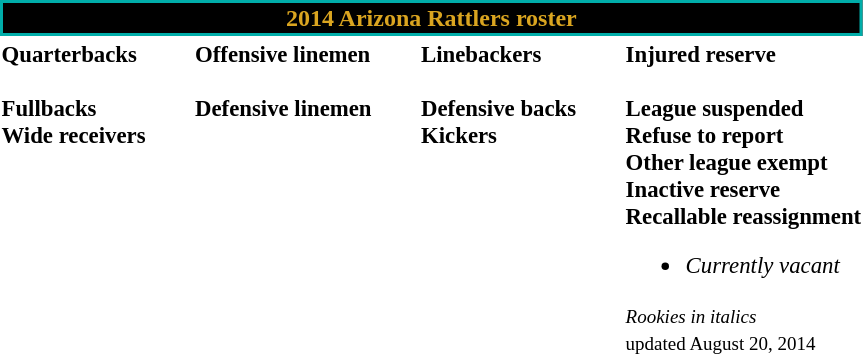<table class="toccolours" style="text-align: left;">
<tr>
<th colspan=7 style="background:#000; border: 2px solid #00ADA9; color:#DAA520; text-align:center;"><strong>2014 Arizona Rattlers roster</strong></th>
</tr>
<tr>
<td style="font-size: 95%;" valign="top"><strong>Quarterbacks</strong><br>
<br><strong>Fullbacks</strong>
<br><strong>Wide receivers</strong>




</td>
<td style="width: 25px;"></td>
<td style="font-size: 95%;" valign="top"><strong>Offensive linemen</strong><br>


<br><strong>Defensive linemen</strong>




</td>
<td style="width: 25px;"></td>
<td style="font-size: 95%;" valign="top"><strong>Linebackers</strong><br><br><strong>Defensive backs</strong>




<br><strong>Kickers</strong>
</td>
<td style="width: 25px;"></td>
<td style="font-size: 95%;" valign="top"><strong>Injured reserve</strong><br>






<br><strong>League suspended</strong>
<br><strong>Refuse to report</strong>

<br><strong>Other league exempt</strong>


<br><strong>Inactive reserve</strong>

<br><strong>Recallable reassignment</strong><ul><li><em>Currently vacant</em></li></ul><small><em>Rookies in italics</em><br><span></span> updated August 20, 2014</small><br>
</td>
</tr>
<tr>
</tr>
</table>
